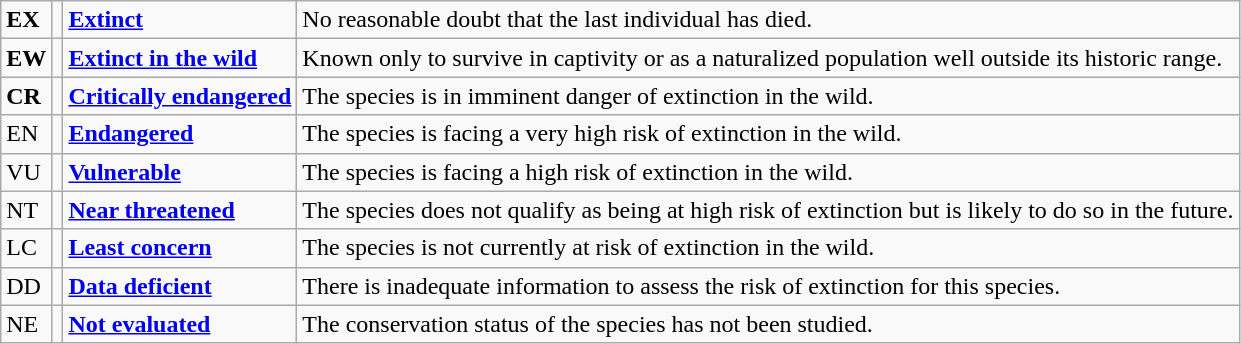<table class="wikitable" style="text-align:left">
<tr>
<td><strong>EX</strong></td>
<td></td>
<td><strong><a href='#'>Extinct</a></strong></td>
<td>No reasonable doubt that the last individual has died.</td>
</tr>
<tr>
<td><strong>E<span>W</span></strong></td>
<td></td>
<td><strong><a href='#'>Extinct in the wild</a></strong></td>
<td>Known only to survive in captivity or as a naturalized population well outside its historic range.</td>
</tr>
<tr>
<td><span><strong>CR</strong></span></td>
<td></td>
<td><strong><a href='#'>Critically endangered</a></strong></td>
<td>The species is in imminent danger of extinction in the wild.</td>
</tr>
<tr>
<td><span>EN</span></td>
<td></td>
<td><strong><a href='#'>Endangered</a></strong></td>
<td>The species is facing a very high risk of extinction in the wild.</td>
</tr>
<tr>
<td><span>VU</span></td>
<td></td>
<td><strong><a href='#'>Vulnerable</a></strong></td>
<td>The species is facing a high risk of extinction in the wild.</td>
</tr>
<tr>
<td><span>NT</span></td>
<td></td>
<td><strong><a href='#'>Near threatened</a></strong></td>
<td>The species does not qualify as being at high risk of extinction but is likely to do so in the future.</td>
</tr>
<tr>
<td>LC</td>
<td></td>
<td><strong><a href='#'>Least concern</a></strong></td>
<td>The species is not currently at risk of extinction in the wild.</td>
</tr>
<tr>
<td><span>DD</span></td>
<td></td>
<td><strong><a href='#'>Data deficient</a></strong></td>
<td>There is inadequate information to assess the risk of extinction for this species.</td>
</tr>
<tr>
<td><span>NE</span></td>
<td></td>
<td><strong><a href='#'>Not evaluated</a></strong></td>
<td>The conservation status of the species has not been studied.</td>
</tr>
</table>
